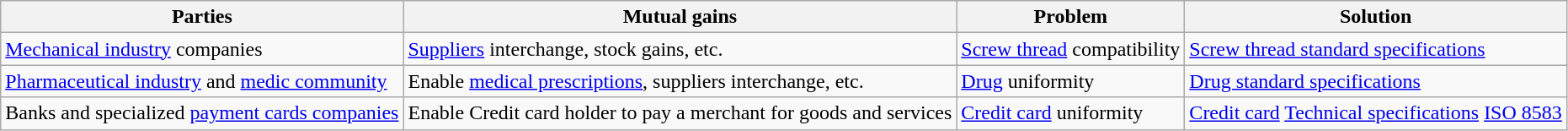<table class="wikitable">
<tr>
<th>Parties</th>
<th>Mutual gains</th>
<th>Problem</th>
<th>Solution</th>
</tr>
<tr>
<td><a href='#'>Mechanical industry</a> companies</td>
<td><a href='#'>Suppliers</a> interchange, stock gains, etc.</td>
<td><a href='#'>Screw thread</a> compatibility</td>
<td><a href='#'>Screw thread standard specifications</a></td>
</tr>
<tr>
<td><a href='#'>Pharmaceutical industry</a> and <a href='#'>medic community</a></td>
<td>Enable <a href='#'>medical prescriptions</a>, suppliers interchange, etc.</td>
<td><a href='#'>Drug</a> uniformity</td>
<td><a href='#'>Drug standard specifications</a></td>
</tr>
<tr>
<td>Banks and specialized <a href='#'>payment cards companies</a></td>
<td>Enable Credit card holder to pay a merchant for goods and services</td>
<td><a href='#'>Credit card</a> uniformity</td>
<td><a href='#'>Credit card</a> <a href='#'>Technical specifications</a> <a href='#'>ISO 8583</a></td>
</tr>
</table>
